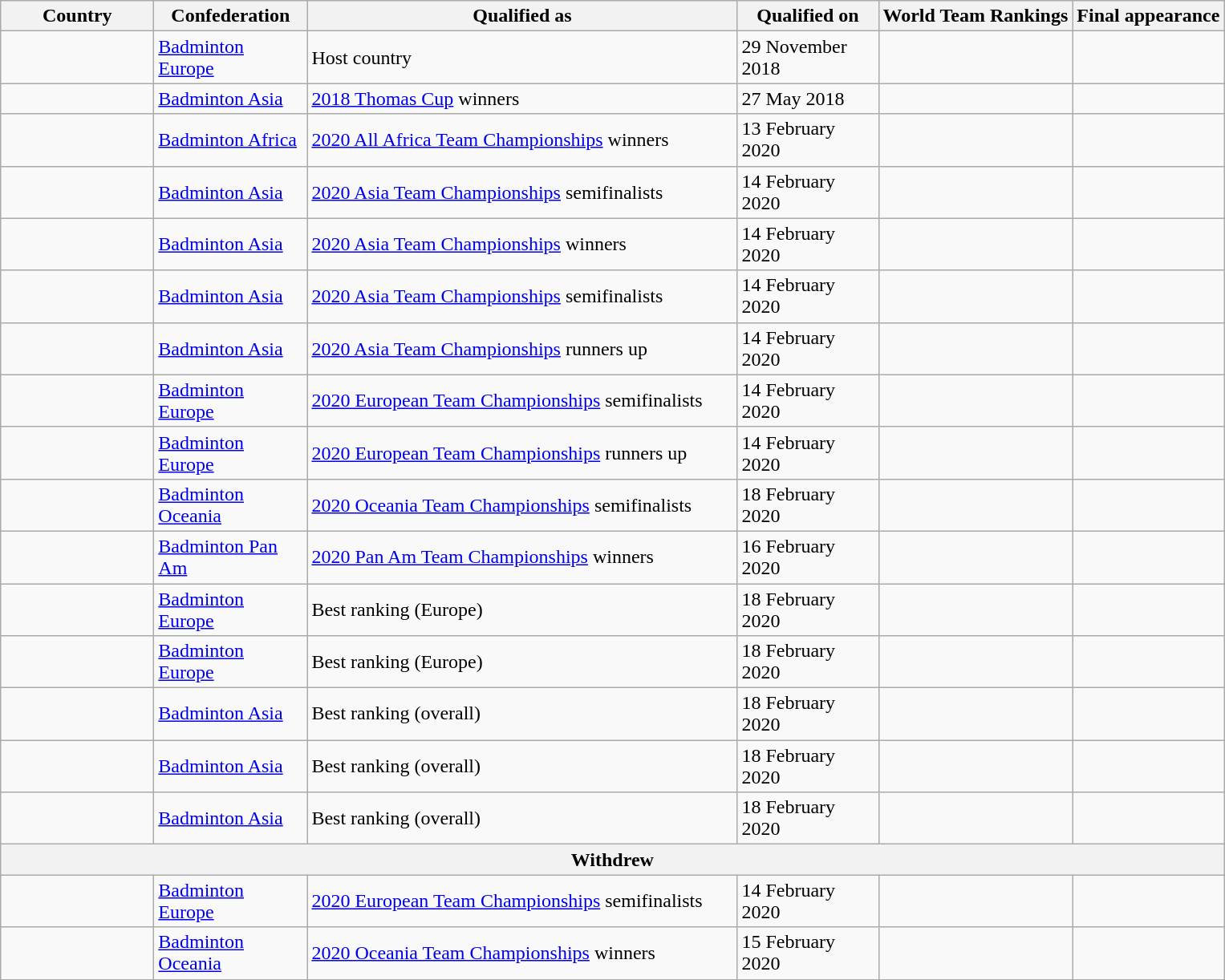<table class="sortable wikitable">
<tr>
<th width="120">Country</th>
<th width="120">Confederation</th>
<th width="350">Qualified as</th>
<th width="110">Qualified on</th>
<th>World Team Rankings</th>
<th>Final appearance</th>
</tr>
<tr>
<td></td>
<td><a href='#'>Badminton Europe</a></td>
<td>Host country</td>
<td>29 November 2018</td>
<td></td>
<td></td>
</tr>
<tr>
<td></td>
<td><a href='#'>Badminton Asia</a></td>
<td><a href='#'>2018 Thomas Cup</a> winners</td>
<td>27 May 2018</td>
<td></td>
<td></td>
</tr>
<tr>
<td></td>
<td><a href='#'>Badminton Africa</a></td>
<td><a href='#'>2020 All Africa Team Championships</a> winners</td>
<td>13 February 2020</td>
<td></td>
<td></td>
</tr>
<tr>
<td></td>
<td><a href='#'>Badminton Asia</a></td>
<td><a href='#'>2020 Asia Team Championships</a> semifinalists</td>
<td>14 February 2020</td>
<td></td>
<td></td>
</tr>
<tr>
<td></td>
<td><a href='#'>Badminton Asia</a></td>
<td><a href='#'>2020 Asia Team Championships</a> winners</td>
<td>14 February 2020</td>
<td></td>
<td></td>
</tr>
<tr>
<td></td>
<td><a href='#'>Badminton Asia</a></td>
<td><a href='#'>2020 Asia Team Championships</a> semifinalists</td>
<td>14 February 2020</td>
<td></td>
<td></td>
</tr>
<tr>
<td></td>
<td><a href='#'>Badminton Asia</a></td>
<td><a href='#'>2020 Asia Team Championships</a> runners up</td>
<td>14 February 2020</td>
<td></td>
<td></td>
</tr>
<tr>
<td></td>
<td><a href='#'>Badminton Europe</a></td>
<td><a href='#'>2020 European Team Championships</a> semifinalists</td>
<td>14 February 2020</td>
<td></td>
<td></td>
</tr>
<tr>
<td></td>
<td><a href='#'>Badminton Europe</a></td>
<td><a href='#'>2020 European Team Championships</a> runners up</td>
<td>14 February 2020</td>
<td></td>
<td></td>
</tr>
<tr>
<td></td>
<td><a href='#'>Badminton Oceania</a></td>
<td><a href='#'>2020 Oceania Team Championships</a> semifinalists</td>
<td>18 February 2020</td>
<td></td>
<td></td>
</tr>
<tr>
<td></td>
<td><a href='#'>Badminton Pan Am</a></td>
<td><a href='#'>2020 Pan Am Team Championships</a> winners</td>
<td>16 February 2020</td>
<td></td>
<td></td>
</tr>
<tr>
<td></td>
<td><a href='#'>Badminton Europe</a></td>
<td>Best ranking (Europe)</td>
<td>18 February 2020</td>
<td></td>
<td></td>
</tr>
<tr>
<td></td>
<td><a href='#'>Badminton Europe</a></td>
<td>Best ranking (Europe)</td>
<td>18 February 2020</td>
<td></td>
<td></td>
</tr>
<tr>
<td></td>
<td><a href='#'>Badminton Asia</a></td>
<td>Best ranking (overall)</td>
<td>18 February 2020</td>
<td></td>
<td></td>
</tr>
<tr>
<td></td>
<td><a href='#'>Badminton Asia</a></td>
<td>Best ranking (overall)</td>
<td>18 February 2020</td>
<td></td>
<td></td>
</tr>
<tr>
<td></td>
<td><a href='#'>Badminton Asia</a></td>
<td>Best ranking (overall)</td>
<td>18 February 2020</td>
<td></td>
<td></td>
</tr>
<tr>
<th colspan="6">Withdrew</th>
</tr>
<tr>
<td></td>
<td><a href='#'>Badminton Europe</a></td>
<td><a href='#'>2020 European Team Championships</a> semifinalists</td>
<td>14 February 2020</td>
<td></td>
<td></td>
</tr>
<tr>
<td></td>
<td><a href='#'>Badminton Oceania</a></td>
<td><a href='#'>2020 Oceania Team Championships</a> winners</td>
<td>15 February 2020</td>
<td></td>
<td></td>
</tr>
</table>
